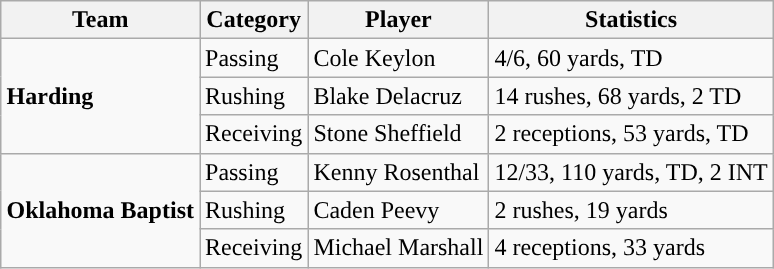<table class="wikitable" style="float: right;">
<tr>
<th>Team</th>
<th>Category</th>
<th>Player</th>
<th>Statistics</th>
</tr>
<tr>
<td rowspan=3><strong>Harding</strong></td>
<td>Passing</td>
<td>Cole Keylon</td>
<td>4/6, 60 yards, TD</td>
</tr>
<tr>
<td>Rushing</td>
<td>Blake Delacruz</td>
<td>14 rushes, 68 yards, 2 TD</td>
</tr>
<tr>
<td>Receiving</td>
<td>Stone Sheffield</td>
<td>2 receptions, 53 yards, TD</td>
</tr>
<tr>
<td rowspan=3><strong>Oklahoma Baptist</strong></td>
<td>Passing</td>
<td>Kenny Rosenthal</td>
<td>12/33, 110 yards, TD, 2 INT</td>
</tr>
<tr>
<td>Rushing</td>
<td>Caden Peevy</td>
<td>2 rushes, 19 yards</td>
</tr>
<tr>
<td>Receiving</td>
<td>Michael Marshall</td>
<td>4 receptions, 33 yards</td>
</tr>
</table>
